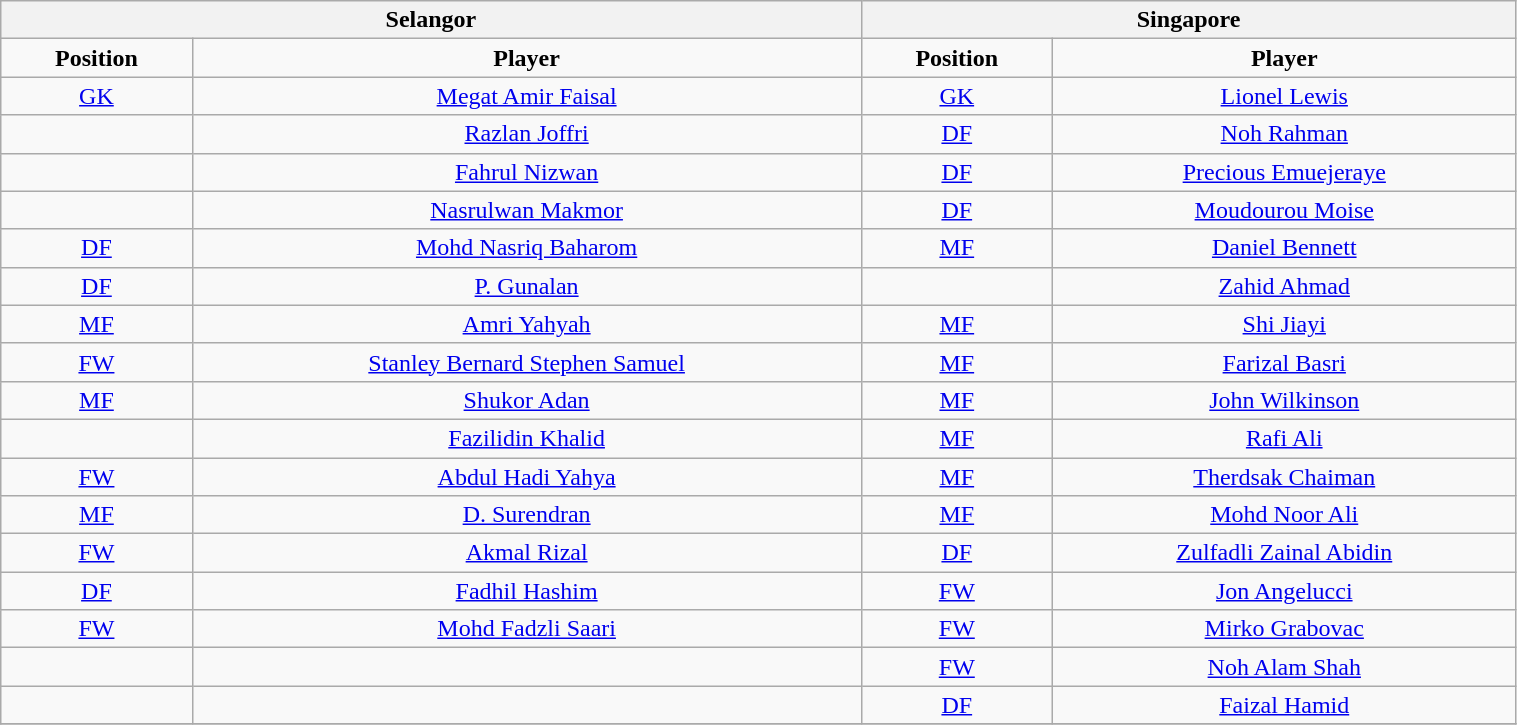<table class="wikitable" style="text-align:center; width:80%;">
<tr>
<th colspan="2" style="text-align: center;">Selangor</th>
<th colspan="2" style="text-align: center;">Singapore</th>
</tr>
<tr>
<td><strong>Position</strong></td>
<td><strong>Player</strong></td>
<td><strong>Position</strong></td>
<td><strong>Player</strong></td>
</tr>
<tr>
<td><a href='#'>GK</a></td>
<td><a href='#'>Megat Amir Faisal</a></td>
<td><a href='#'>GK</a></td>
<td><a href='#'>Lionel Lewis</a></td>
</tr>
<tr>
<td></td>
<td><a href='#'>Razlan Joffri</a></td>
<td><a href='#'>DF</a></td>
<td><a href='#'>Noh Rahman</a></td>
</tr>
<tr>
<td></td>
<td><a href='#'>Fahrul Nizwan</a></td>
<td><a href='#'>DF</a></td>
<td><a href='#'>Precious Emuejeraye</a></td>
</tr>
<tr>
<td></td>
<td><a href='#'>Nasrulwan Makmor</a></td>
<td><a href='#'>DF</a></td>
<td><a href='#'>Moudourou Moise</a></td>
</tr>
<tr>
<td><a href='#'>DF</a></td>
<td><a href='#'>Mohd Nasriq Baharom</a></td>
<td><a href='#'>MF</a></td>
<td><a href='#'>Daniel Bennett</a></td>
</tr>
<tr>
<td><a href='#'>DF</a></td>
<td><a href='#'>P. Gunalan</a></td>
<td></td>
<td><a href='#'>Zahid Ahmad</a></td>
</tr>
<tr>
<td><a href='#'>MF</a></td>
<td><a href='#'>Amri Yahyah</a></td>
<td><a href='#'>MF</a></td>
<td><a href='#'>Shi Jiayi</a></td>
</tr>
<tr>
<td><a href='#'>FW</a></td>
<td><a href='#'>Stanley Bernard Stephen Samuel</a></td>
<td><a href='#'>MF</a></td>
<td><a href='#'>Farizal Basri</a></td>
</tr>
<tr>
<td><a href='#'>MF</a></td>
<td><a href='#'>Shukor Adan</a></td>
<td><a href='#'>MF</a></td>
<td><a href='#'>John Wilkinson</a></td>
</tr>
<tr>
<td></td>
<td><a href='#'>Fazilidin Khalid</a></td>
<td><a href='#'>MF</a></td>
<td><a href='#'>Rafi Ali</a></td>
</tr>
<tr>
<td><a href='#'>FW</a></td>
<td><a href='#'>Abdul Hadi Yahya</a></td>
<td><a href='#'>MF</a></td>
<td><a href='#'>Therdsak Chaiman</a></td>
</tr>
<tr>
<td><a href='#'>MF</a></td>
<td><a href='#'>D. Surendran</a></td>
<td><a href='#'>MF</a></td>
<td><a href='#'>Mohd Noor Ali</a></td>
</tr>
<tr>
<td><a href='#'>FW</a></td>
<td><a href='#'>Akmal Rizal</a></td>
<td><a href='#'>DF</a></td>
<td><a href='#'>Zulfadli Zainal Abidin</a></td>
</tr>
<tr>
<td><a href='#'>DF</a></td>
<td><a href='#'>Fadhil Hashim</a></td>
<td><a href='#'>FW</a></td>
<td><a href='#'>Jon Angelucci</a></td>
</tr>
<tr>
<td><a href='#'>FW</a></td>
<td><a href='#'>Mohd Fadzli Saari</a></td>
<td><a href='#'>FW</a></td>
<td><a href='#'>Mirko Grabovac</a></td>
</tr>
<tr>
<td></td>
<td></td>
<td><a href='#'>FW</a></td>
<td><a href='#'>Noh Alam Shah</a></td>
</tr>
<tr>
<td></td>
<td></td>
<td><a href='#'>DF</a></td>
<td><a href='#'>Faizal Hamid</a></td>
</tr>
<tr>
</tr>
</table>
